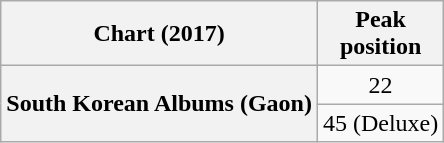<table class="wikitable plainrowheaders" style="text-align:center">
<tr>
<th>Chart (2017)</th>
<th>Peak<br>position</th>
</tr>
<tr>
<th scope="row" rowspan="2">South Korean Albums (Gaon)</th>
<td>22</td>
</tr>
<tr>
<td>45 (Deluxe)</td>
</tr>
</table>
